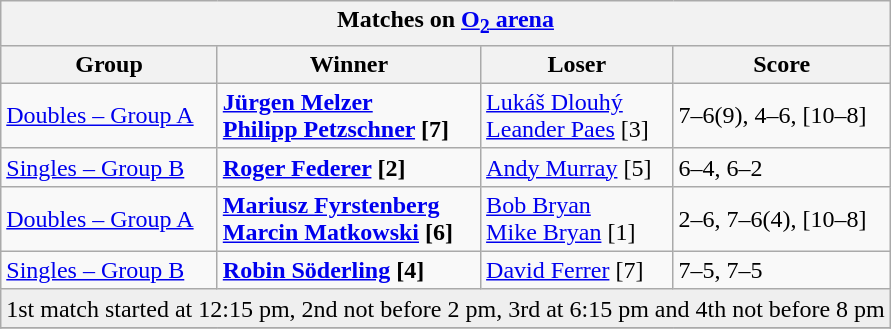<table class="wikitable collapsible uncollapsed">
<tr>
<th colspan=4><strong>Matches on <a href='#'>O<sub>2</sub> arena</a></strong></th>
</tr>
<tr>
<th>Group</th>
<th>Winner</th>
<th>Loser</th>
<th>Score</th>
</tr>
<tr align=left>
<td><a href='#'>Doubles – Group A</a></td>
<td><strong> <a href='#'>Jürgen Melzer</a> <br>  <a href='#'>Philipp Petzschner</a> [7]</strong></td>
<td> <a href='#'>Lukáš Dlouhý</a> <br>  <a href='#'>Leander Paes</a> [3]</td>
<td>7–6(9), 4–6, [10–8]</td>
</tr>
<tr align=left>
<td><a href='#'>Singles – Group B</a></td>
<td><strong> <a href='#'>Roger Federer</a> [2] </strong></td>
<td> <a href='#'>Andy Murray</a> [5]</td>
<td>6–4, 6–2</td>
</tr>
<tr align=left>
<td><a href='#'>Doubles – Group A</a></td>
<td><strong> <a href='#'>Mariusz Fyrstenberg</a> <br>  <a href='#'>Marcin Matkowski</a> [6]</strong></td>
<td> <a href='#'>Bob Bryan</a> <br>  <a href='#'>Mike Bryan</a> [1]</td>
<td>2–6, 7–6(4), [10–8]</td>
</tr>
<tr align=left>
<td><a href='#'>Singles – Group B</a></td>
<td><strong> <a href='#'>Robin Söderling</a> [4]</strong></td>
<td> <a href='#'>David Ferrer</a> [7]</td>
<td>7–5, 7–5</td>
</tr>
<tr align=center>
<td colspan=4 bgcolor=#efefef>1st match started at 12:15 pm, 2nd not before 2 pm, 3rd at 6:15 pm and 4th not before 8 pm</td>
</tr>
<tr>
</tr>
</table>
